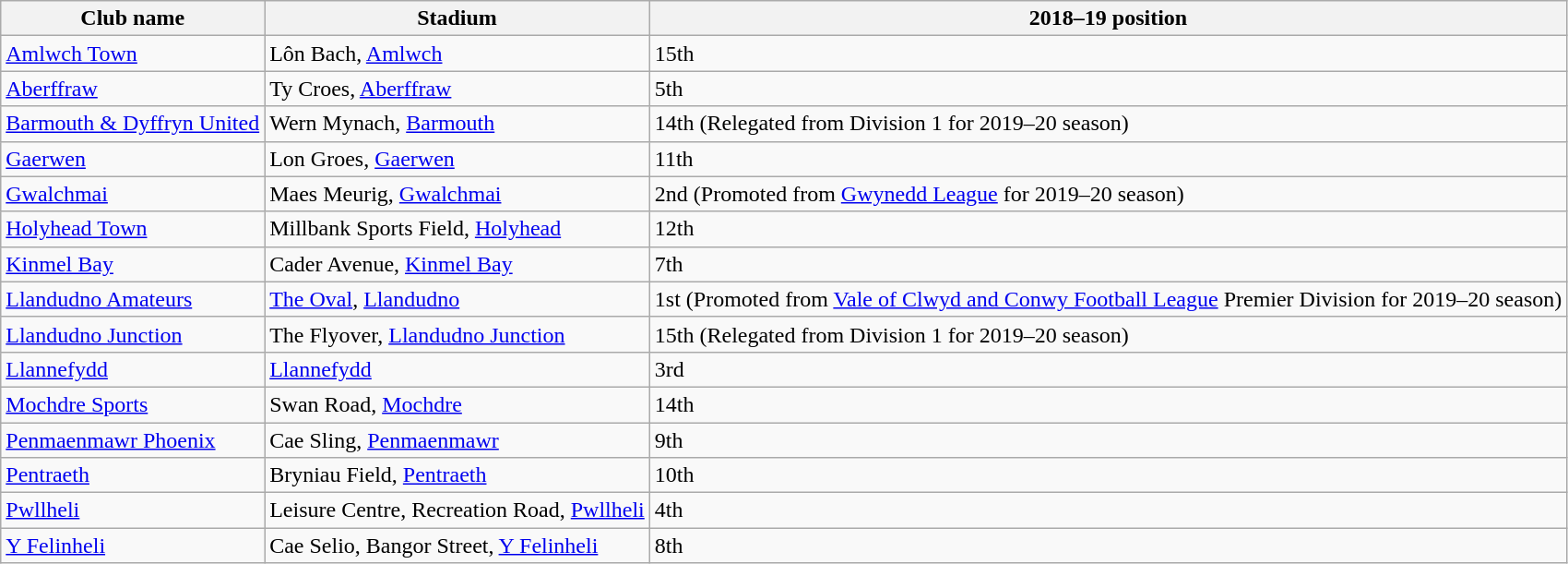<table class="wikitable sortable">
<tr>
<th>Club name</th>
<th>Stadium</th>
<th>2018–19 position</th>
</tr>
<tr>
<td><a href='#'>Amlwch Town</a></td>
<td>Lôn Bach, <a href='#'>Amlwch</a></td>
<td>15th</td>
</tr>
<tr>
<td><a href='#'>Aberffraw</a></td>
<td>Ty Croes, <a href='#'>Aberffraw</a></td>
<td>5th</td>
</tr>
<tr>
<td><a href='#'>Barmouth & Dyffryn United</a></td>
<td>Wern Mynach, <a href='#'>Barmouth</a></td>
<td>14th (Relegated from Division 1 for 2019–20 season)</td>
</tr>
<tr>
<td><a href='#'>Gaerwen</a></td>
<td>Lon Groes, <a href='#'>Gaerwen</a></td>
<td>11th</td>
</tr>
<tr>
<td><a href='#'>Gwalchmai</a></td>
<td>Maes Meurig, <a href='#'>Gwalchmai</a></td>
<td>2nd (Promoted from <a href='#'>Gwynedd League</a> for 2019–20 season)</td>
</tr>
<tr>
<td><a href='#'>Holyhead Town</a></td>
<td>Millbank Sports Field, <a href='#'>Holyhead</a></td>
<td>12th</td>
</tr>
<tr>
<td><a href='#'>Kinmel Bay</a></td>
<td>Cader Avenue, <a href='#'>Kinmel Bay</a></td>
<td>7th</td>
</tr>
<tr>
<td><a href='#'>Llandudno Amateurs</a></td>
<td><a href='#'>The Oval</a>, <a href='#'>Llandudno</a></td>
<td>1st (Promoted from <a href='#'>Vale of Clwyd and Conwy Football League</a> Premier Division for 2019–20 season)</td>
</tr>
<tr>
<td><a href='#'>Llandudno Junction</a></td>
<td>The Flyover, <a href='#'>Llandudno Junction</a></td>
<td>15th (Relegated from Division 1 for 2019–20 season)</td>
</tr>
<tr>
<td><a href='#'>Llannefydd</a></td>
<td><a href='#'>Llannefydd</a></td>
<td>3rd</td>
</tr>
<tr>
<td><a href='#'>Mochdre Sports</a></td>
<td>Swan Road, <a href='#'>Mochdre</a></td>
<td>14th</td>
</tr>
<tr>
<td><a href='#'>Penmaenmawr Phoenix</a></td>
<td>Cae Sling, <a href='#'>Penmaenmawr</a></td>
<td>9th</td>
</tr>
<tr>
<td><a href='#'>Pentraeth</a></td>
<td>Bryniau Field, <a href='#'>Pentraeth</a></td>
<td>10th</td>
</tr>
<tr>
<td><a href='#'>Pwllheli</a></td>
<td>Leisure Centre, Recreation Road, <a href='#'>Pwllheli</a></td>
<td>4th</td>
</tr>
<tr>
<td><a href='#'>Y Felinheli</a></td>
<td>Cae Selio, Bangor Street, <a href='#'>Y Felinheli</a></td>
<td>8th</td>
</tr>
</table>
